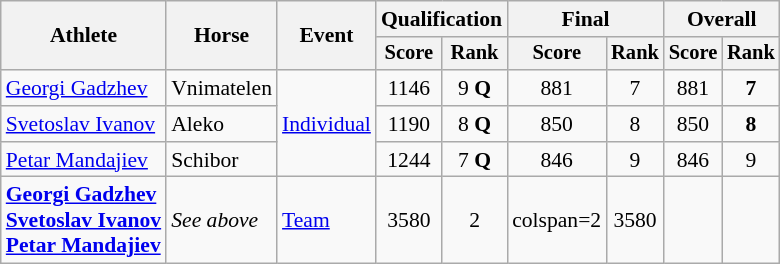<table class=wikitable style="font-size:90%">
<tr>
<th rowspan="2">Athlete</th>
<th rowspan="2">Horse</th>
<th rowspan="2">Event</th>
<th colspan="2">Qualification</th>
<th colspan="2">Final</th>
<th colspan="2">Overall</th>
</tr>
<tr style="font-size:95%">
<th>Score</th>
<th>Rank</th>
<th>Score</th>
<th>Rank</th>
<th>Score</th>
<th>Rank</th>
</tr>
<tr align=center>
<td align=left><a href='#'>Georgi Gadzhev</a></td>
<td align=left>Vnimatelen</td>
<td align=left rowspan=3><a href='#'>Individual</a></td>
<td>1146</td>
<td>9 <strong>Q</strong></td>
<td>881</td>
<td>7</td>
<td>881</td>
<td><strong>7</strong></td>
</tr>
<tr align=center>
<td align=left><a href='#'>Svetoslav Ivanov</a></td>
<td align=left>Aleko</td>
<td>1190</td>
<td>8 <strong>Q</strong></td>
<td>850</td>
<td>8</td>
<td>850</td>
<td><strong>8</strong></td>
</tr>
<tr align=center>
<td align=left><a href='#'>Petar Mandajiev</a></td>
<td align=left>Schibor</td>
<td>1244</td>
<td>7 <strong>Q</strong></td>
<td>846</td>
<td>9</td>
<td>846</td>
<td>9</td>
</tr>
<tr align=center>
<td align=left><strong><a href='#'>Georgi Gadzhev</a><br><a href='#'>Svetoslav Ivanov</a><br><a href='#'>Petar Mandajiev</a></strong></td>
<td align=left><em>See above</em></td>
<td align=left><a href='#'>Team</a></td>
<td>3580</td>
<td>2</td>
<td>colspan=2 </td>
<td>3580</td>
<td></td>
</tr>
</table>
